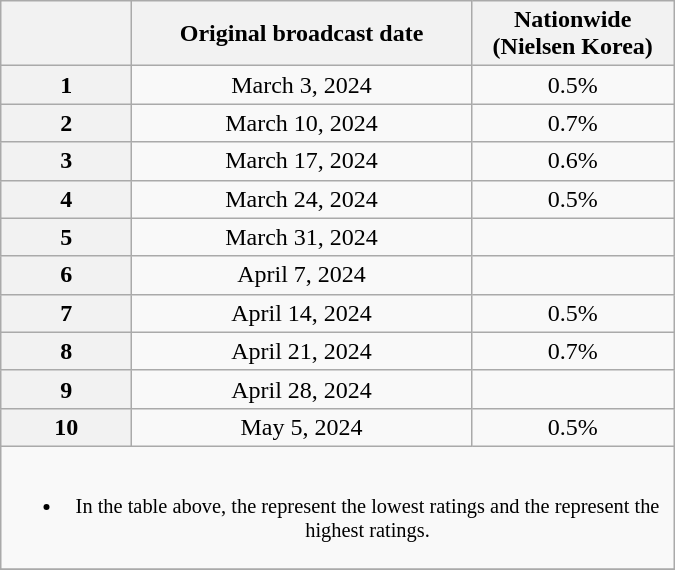<table class="wikitable" style="width:450px; text-align:center">
<tr>
<th scope="col" style="width:5em"></th>
<th scope="col">Original broadcast date</th>
<th scope="col" style="width:8em">Nationwide<br>(Nielsen Korea)<br></th>
</tr>
<tr>
<th>1</th>
<td>March 3, 2024</td>
<td>0.5%</td>
</tr>
<tr>
<th>2</th>
<td>March 10, 2024</td>
<td>0.7%</td>
</tr>
<tr>
<th>3</th>
<td>March 17, 2024</td>
<td>0.6%</td>
</tr>
<tr>
<th>4</th>
<td>March 24, 2024</td>
<td>0.5%</td>
</tr>
<tr>
<th>5</th>
<td>March 31, 2024</td>
<td><strong></strong></td>
</tr>
<tr>
<th>6</th>
<td>April 7, 2024</td>
<td><strong></strong></td>
</tr>
<tr>
<th>7</th>
<td>April 14, 2024</td>
<td>0.5%</td>
</tr>
<tr>
<th>8</th>
<td>April 21, 2024</td>
<td>0.7%</td>
</tr>
<tr>
<th>9</th>
<td>April 28, 2024</td>
<td><strong></strong></td>
</tr>
<tr>
<th>10</th>
<td>May 5, 2024</td>
<td>0.5%</td>
</tr>
<tr>
<td colspan="4" style="font-size:85%"><br><ul><li>In the table above, the <strong></strong> represent the lowest ratings and the <strong></strong> represent the highest ratings.</li></ul></td>
</tr>
<tr>
</tr>
</table>
